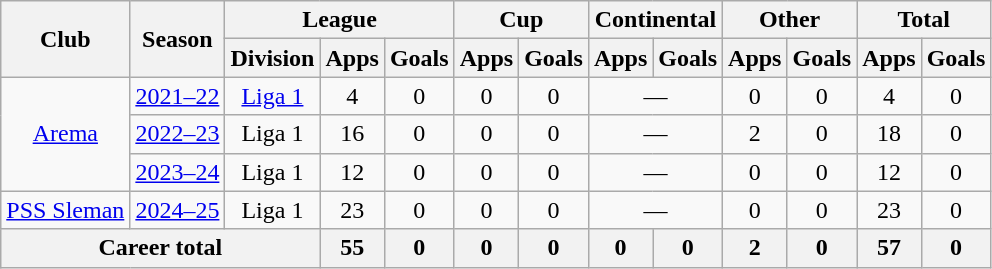<table class="wikitable" style="text-align: center">
<tr>
<th rowspan="2">Club</th>
<th rowspan="2">Season</th>
<th colspan="3">League</th>
<th colspan="2">Cup</th>
<th colspan="2">Continental</th>
<th colspan="2">Other</th>
<th colspan="2">Total</th>
</tr>
<tr>
<th>Division</th>
<th>Apps</th>
<th>Goals</th>
<th>Apps</th>
<th>Goals</th>
<th>Apps</th>
<th>Goals</th>
<th>Apps</th>
<th>Goals</th>
<th>Apps</th>
<th>Goals</th>
</tr>
<tr>
<td rowspan="3"><a href='#'>Arema</a></td>
<td><a href='#'>2021–22</a></td>
<td rowspan="1" valign="center"><a href='#'>Liga 1</a></td>
<td>4</td>
<td>0</td>
<td>0</td>
<td>0</td>
<td colspan="2">—</td>
<td>0</td>
<td>0</td>
<td>4</td>
<td>0</td>
</tr>
<tr>
<td><a href='#'>2022–23</a></td>
<td rowspan="1" valign="center">Liga 1</td>
<td>16</td>
<td>0</td>
<td>0</td>
<td>0</td>
<td colspan="2">—</td>
<td>2</td>
<td>0</td>
<td>18</td>
<td>0</td>
</tr>
<tr>
<td><a href='#'>2023–24</a></td>
<td>Liga 1</td>
<td>12</td>
<td>0</td>
<td>0</td>
<td>0</td>
<td colspan="2">—</td>
<td>0</td>
<td>0</td>
<td>12</td>
<td>0</td>
</tr>
<tr>
<td rowspan="1"><a href='#'>PSS Sleman</a></td>
<td><a href='#'>2024–25</a></td>
<td>Liga 1</td>
<td>23</td>
<td>0</td>
<td>0</td>
<td>0</td>
<td colspan="2">—</td>
<td>0</td>
<td>0</td>
<td>23</td>
<td>0</td>
</tr>
<tr>
<th colspan=3>Career total</th>
<th>55</th>
<th>0</th>
<th>0</th>
<th>0</th>
<th>0</th>
<th>0</th>
<th>2</th>
<th>0</th>
<th>57</th>
<th>0</th>
</tr>
</table>
